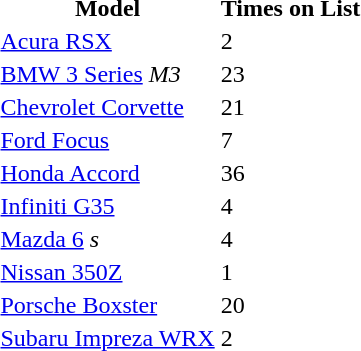<table>
<tr>
<th>Model</th>
<th>Times on List</th>
</tr>
<tr>
<td><a href='#'>Acura RSX</a></td>
<td>2</td>
</tr>
<tr>
<td><a href='#'>BMW 3 Series</a> <em>M3</em></td>
<td>23</td>
</tr>
<tr>
<td><a href='#'>Chevrolet Corvette</a></td>
<td>21</td>
</tr>
<tr>
<td><a href='#'>Ford Focus</a></td>
<td>7</td>
</tr>
<tr>
<td><a href='#'>Honda Accord</a></td>
<td>36</td>
</tr>
<tr>
<td><a href='#'>Infiniti G35</a></td>
<td>4</td>
</tr>
<tr>
<td><a href='#'>Mazda 6</a> <em>s</em></td>
<td>4</td>
</tr>
<tr>
<td><a href='#'>Nissan 350Z</a></td>
<td>1</td>
</tr>
<tr>
<td><a href='#'>Porsche Boxster</a></td>
<td>20</td>
</tr>
<tr>
<td><a href='#'>Subaru Impreza WRX</a></td>
<td>2</td>
</tr>
</table>
